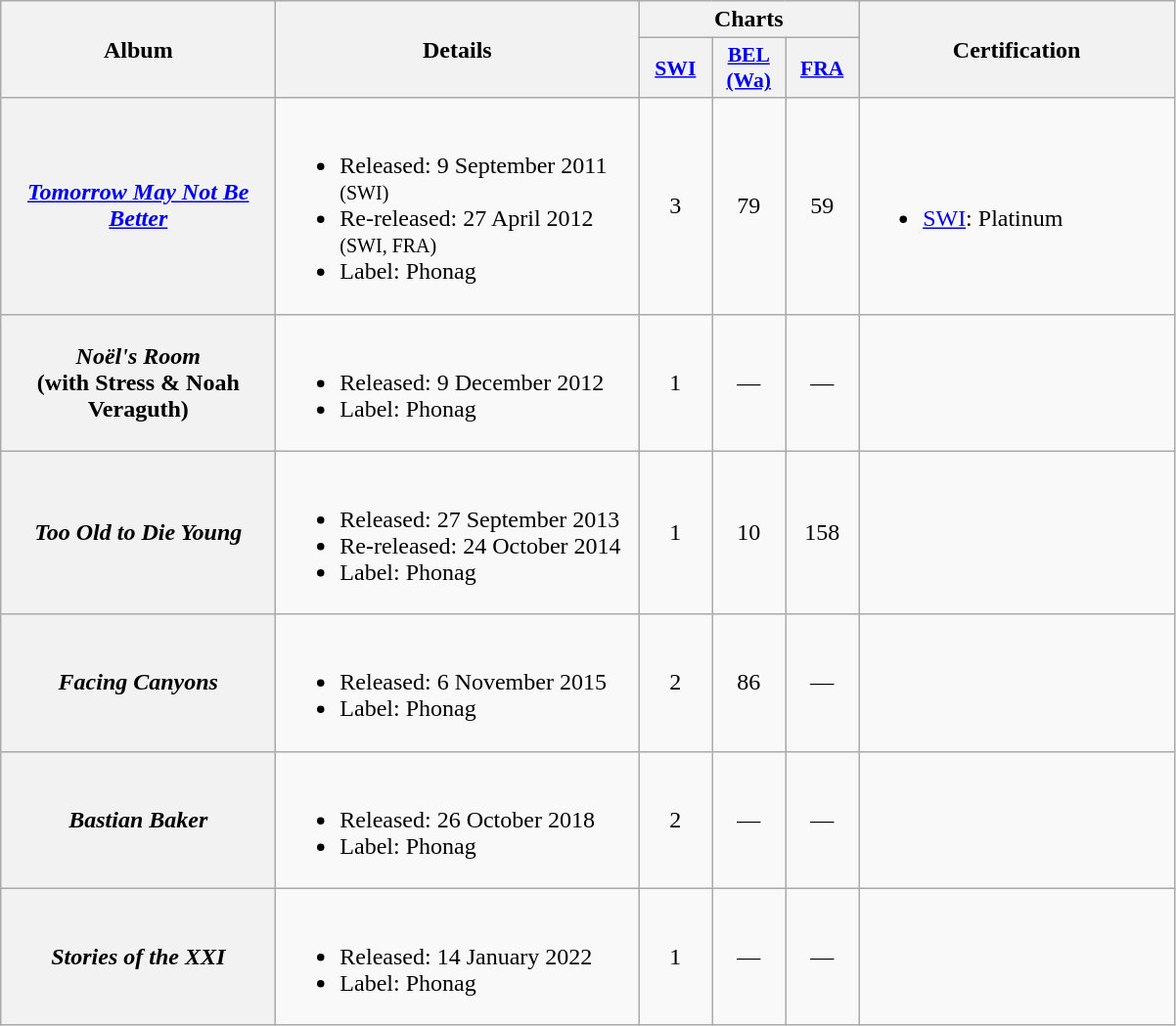<table class="wikitable plainrowheaders" style="text-align:center;">
<tr>
<th rowspan="2" width="180">Album</th>
<th rowspan="2" width="240">Details</th>
<th colspan="3">Charts</th>
<th rowspan="2" style="width:13em;">Certification</th>
</tr>
<tr>
<th style="width:3em;font-size:90%;"><a href='#'>SWI</a><br></th>
<th style="width:3em;font-size:90%;"><a href='#'>BEL<br>(Wa)</a><br></th>
<th style="width:3em;font-size:90%;"><a href='#'>FRA</a><br></th>
</tr>
<tr>
<th scope="row"><em><a href='#'>Tomorrow May Not Be Better</a></em></th>
<td style="text-align:left;"><br><ul><li>Released: 9 September 2011 <small>(SWI)</small></li><li>Re-released: 27 April 2012 <small>(SWI, FRA)</small></li><li>Label: Phonag</li></ul></td>
<td>3</td>
<td>79</td>
<td>59</td>
<td style="text-align:left;"><br><ul><li><a href='#'>SWI</a>: Platinum</li></ul></td>
</tr>
<tr>
<th scope="row"><em>Noël's Room</em><br><span>(with Stress & Noah Veraguth)</span></th>
<td style="text-align:left;"><br><ul><li>Released: 9 December 2012</li><li>Label: Phonag</li></ul></td>
<td>1</td>
<td>—</td>
<td>—</td>
<td style="text-align:left;"></td>
</tr>
<tr>
<th scope="row"><em>Too Old to Die Young</em></th>
<td style="text-align:left;"><br><ul><li>Released: 27 September 2013</li><li>Re-released: 24 October 2014</li><li>Label: Phonag</li></ul></td>
<td>1</td>
<td>10</td>
<td>158</td>
<td style="text-align:left;"></td>
</tr>
<tr>
<th scope="row"><em>Facing Canyons</em></th>
<td style="text-align:left;"><br><ul><li>Released: 6 November 2015</li><li>Label: Phonag</li></ul></td>
<td>2</td>
<td>86</td>
<td>—</td>
<td style="text-align:left;"></td>
</tr>
<tr>
<th scope="row"><em>Bastian Baker</em></th>
<td style="text-align:left;"><br><ul><li>Released: 26 October 2018</li><li>Label: Phonag</li></ul></td>
<td>2</td>
<td>—</td>
<td>—</td>
<td style="text-align:left;"></td>
</tr>
<tr>
<th scope="row"><em>Stories of the XXI</em></th>
<td style="text-align:left;"><br><ul><li>Released: 14 January 2022</li><li>Label: Phonag</li></ul></td>
<td>1</td>
<td>—</td>
<td>—</td>
<td style="text-align:left;"></td>
</tr>
</table>
